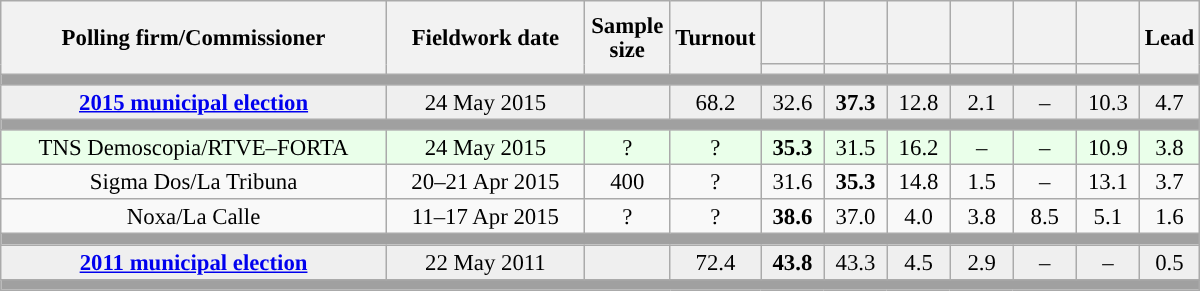<table class="wikitable collapsible collapsed" style="text-align:center; font-size:95%; line-height:16px;">
<tr style="height:42px;">
<th style="width:250px;" rowspan="2">Polling firm/Commissioner</th>
<th style="width:125px;" rowspan="2">Fieldwork date</th>
<th style="width:50px;" rowspan="2">Sample size</th>
<th style="width:45px;" rowspan="2">Turnout</th>
<th style="width:35px;"></th>
<th style="width:35px;"></th>
<th style="width:35px;"></th>
<th style="width:35px;"></th>
<th style="width:35px;"></th>
<th style="width:35px;"></th>
<th style="width:30px;" rowspan="2">Lead</th>
</tr>
<tr>
<th style="color:inherit;background:"></th>
<th style="color:inherit;background:"></th>
<th style="color:inherit;background:"></th>
<th style="color:inherit;background:"></th>
<th style="color:inherit;background:"></th>
<th style="color:inherit;background:"></th>
</tr>
<tr>
<td colspan="11" style="background:#A0A0A0"></td>
</tr>
<tr style="background:#EFEFEF;">
<td><strong><a href='#'>2015 municipal election</a></strong></td>
<td>24 May 2015</td>
<td></td>
<td>68.2</td>
<td>32.6<br></td>
<td><strong>37.3</strong><br></td>
<td>12.8<br></td>
<td>2.1<br></td>
<td>–</td>
<td>10.3<br></td>
<td style="background:">4.7</td>
</tr>
<tr>
<td colspan="11" style="background:#A0A0A0"></td>
</tr>
<tr style="background:#EAFFEA;">
<td>TNS Demoscopia/RTVE–FORTA</td>
<td>24 May 2015</td>
<td>?</td>
<td>?</td>
<td><strong>35.3</strong><br></td>
<td>31.5<br></td>
<td>16.2<br></td>
<td>–</td>
<td>–</td>
<td>10.9<br></td>
<td style="background:">3.8</td>
</tr>
<tr>
<td>Sigma Dos/La Tribuna</td>
<td>20–21 Apr 2015</td>
<td>400</td>
<td>?</td>
<td>31.6<br></td>
<td><strong>35.3</strong><br></td>
<td>14.8<br></td>
<td>1.5<br></td>
<td>–</td>
<td>13.1<br></td>
<td style="background:">3.7</td>
</tr>
<tr>
<td>Noxa/La Calle</td>
<td>11–17 Apr 2015</td>
<td>?</td>
<td>?</td>
<td><strong>38.6</strong></td>
<td>37.0</td>
<td>4.0</td>
<td>3.8</td>
<td>8.5</td>
<td>5.1</td>
<td style="background:">1.6</td>
</tr>
<tr>
<td colspan="11" style="background:#A0A0A0"></td>
</tr>
<tr style="background:#EFEFEF;">
<td><strong><a href='#'>2011 municipal election</a></strong></td>
<td>22 May 2011</td>
<td></td>
<td>72.4</td>
<td><strong>43.8</strong><br></td>
<td>43.3<br></td>
<td>4.5<br></td>
<td>2.9<br></td>
<td>–</td>
<td>–</td>
<td style="background:">0.5</td>
</tr>
<tr>
<td colspan="11" style="background:#A0A0A0"></td>
</tr>
</table>
